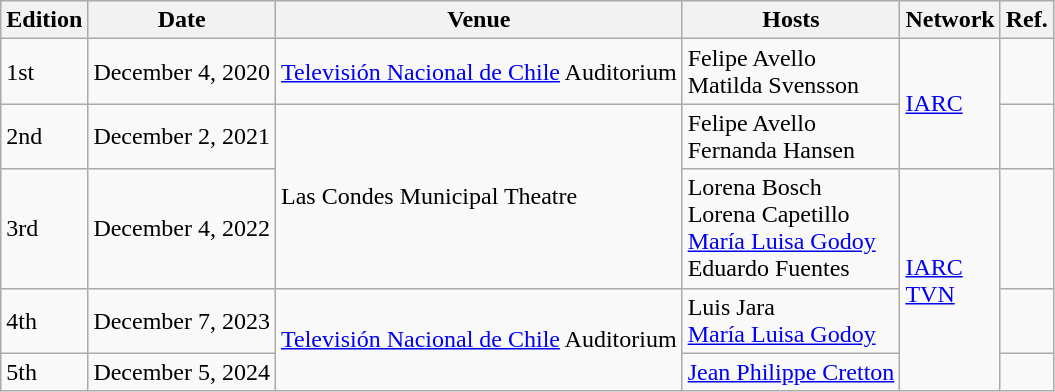<table class="wikitable sortable">
<tr>
<th>Edition</th>
<th>Date</th>
<th class="unsortable">Venue</th>
<th>Hosts</th>
<th>Network</th>
<th>Ref.</th>
</tr>
<tr>
<td>1st</td>
<td>December 4, 2020</td>
<td><a href='#'>Televisión Nacional de Chile</a> Auditorium</td>
<td>Felipe Avello<br>Matilda Svensson</td>
<td rowspan="2"><a href='#'>IARC</a></td>
<td></td>
</tr>
<tr>
<td>2nd</td>
<td>December 2, 2021</td>
<td rowspan="2">Las Condes Municipal Theatre</td>
<td>Felipe Avello<br>Fernanda Hansen</td>
<td></td>
</tr>
<tr>
<td>3rd</td>
<td>December 4, 2022</td>
<td>Lorena Bosch<br>Lorena Capetillo<br><a href='#'>María Luisa Godoy</a><br>Eduardo Fuentes</td>
<td rowspan="3"><a href='#'>IARC</a><br><a href='#'>TVN</a></td>
<td></td>
</tr>
<tr>
<td>4th</td>
<td>December 7, 2023</td>
<td rowspan="2"><a href='#'>Televisión Nacional de Chile</a> Auditorium</td>
<td>Luis Jara<br><a href='#'>María Luisa Godoy</a></td>
<td></td>
</tr>
<tr>
<td>5th</td>
<td>December 5, 2024</td>
<td><a href='#'>Jean Philippe Cretton</a></td>
<td></td>
</tr>
</table>
